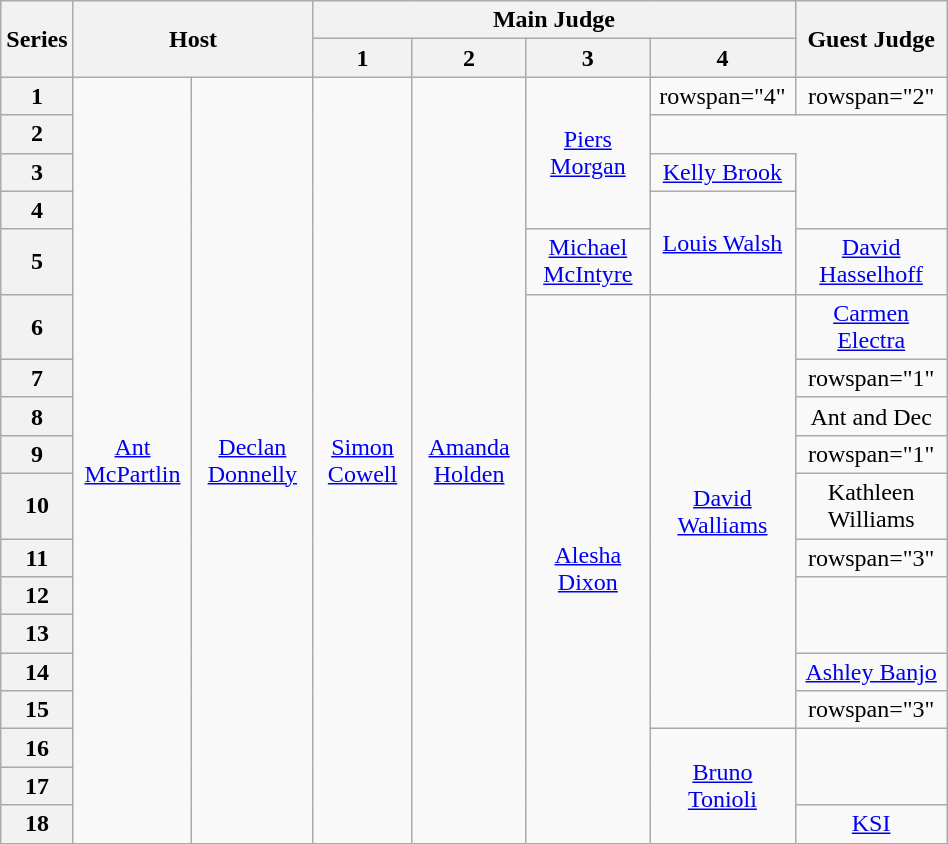<table class="wikitable" style="text-align:center; width: 50%;">
<tr>
<th rowspan=2>Series</th>
<th colspan="2" rowspan="2">Host</th>
<th colspan="4">Main Judge</th>
<th colspan="2" rowspan="2">Guest Judge</th>
</tr>
<tr>
<th>1</th>
<th>2</th>
<th>3</th>
<th>4</th>
</tr>
<tr>
<th scope="row">1</th>
<td rowspan="18"><a href='#'>Ant McPartlin</a></td>
<td rowspan="18"><a href='#'>Declan Donnelly</a></td>
<td rowspan="18"><a href='#'>Simon Cowell</a>   </td>
<td rowspan="18"><a href='#'>Amanda Holden</a> </td>
<td rowspan="4"><a href='#'>Piers Morgan</a></td>
<td>rowspan="4" </td>
<td>rowspan="2" </td>
</tr>
<tr>
<th scope="row">2</th>
</tr>
<tr>
<th scope="row">3</th>
<td rowspan="1"><a href='#'>Kelly Brook</a></td>
</tr>
<tr>
<th scope="row">4</th>
<td rowspan="2"><a href='#'>Louis Walsh</a></td>
</tr>
<tr>
<th scope="row">5</th>
<td rowspan="1"><a href='#'>Michael McIntyre</a></td>
<td rowspan="1"><a href='#'>David Hasselhoff</a></td>
</tr>
<tr>
<th scope="row">6</th>
<td rowspan="13"><a href='#'>Alesha Dixon</a></td>
<td rowspan="10"><a href='#'>David Walliams</a></td>
<td rowspan="1"><a href='#'>Carmen Electra</a></td>
</tr>
<tr>
<th scope="row">7</th>
<td>rowspan="1" </td>
</tr>
<tr>
<th scope="row">8</th>
<td rowspan="1">Ant and Dec</td>
</tr>
<tr>
<th scope="row">9</th>
<td>rowspan="1" </td>
</tr>
<tr>
<th scope="row">10</th>
<td rowspan="1">Kathleen Williams</td>
</tr>
<tr>
<th scope="row">11</th>
<td>rowspan="3" </td>
</tr>
<tr>
<th scope="row">12</th>
</tr>
<tr>
<th scope="row">13</th>
</tr>
<tr>
<th scope="row">14</th>
<td rowspan="1"><a href='#'>Ashley Banjo</a></td>
</tr>
<tr>
<th scope="row">15</th>
<td>rowspan="3" </td>
</tr>
<tr>
<th scope="row">16</th>
<td rowspan="3"><a href='#'>Bruno Tonioli</a> </td>
</tr>
<tr>
<th scope="row">17</th>
</tr>
<tr>
<th scope="row">18</th>
<td rowspan="1"><a href='#'>KSI</a></td>
</tr>
</table>
